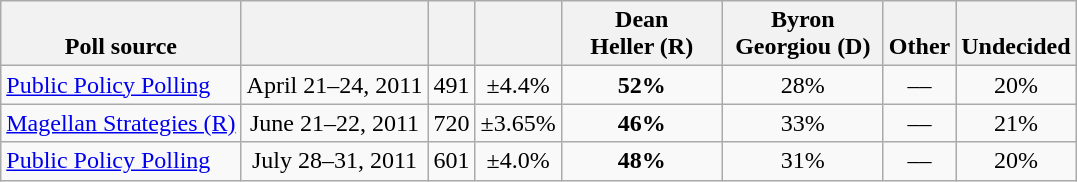<table class="wikitable" style="text-align:center">
<tr valign=bottom>
<th>Poll source</th>
<th></th>
<th></th>
<th></th>
<th style="width:100px;">Dean<br>Heller (R)</th>
<th style="width:100px;">Byron<br>Georgiou (D)</th>
<th>Other</th>
<th>Undecided</th>
</tr>
<tr>
<td align=left><a href='#'>Public Policy Polling</a></td>
<td>April 21–24, 2011</td>
<td>491</td>
<td>±4.4%</td>
<td><strong>52%</strong></td>
<td>28%</td>
<td>––</td>
<td>20%</td>
</tr>
<tr>
<td align=left><a href='#'>Magellan Strategies (R)</a></td>
<td>June 21–22, 2011</td>
<td>720</td>
<td>±3.65%</td>
<td><strong>46%</strong></td>
<td>33%</td>
<td>––</td>
<td>21%</td>
</tr>
<tr>
<td align=left><a href='#'>Public Policy Polling</a></td>
<td>July 28–31, 2011</td>
<td>601</td>
<td>±4.0%</td>
<td><strong>48%</strong></td>
<td>31%</td>
<td>––</td>
<td>20%</td>
</tr>
</table>
